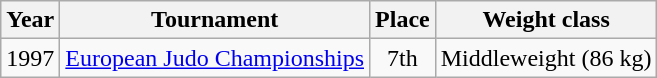<table class=wikitable>
<tr>
<th>Year</th>
<th>Tournament</th>
<th>Place</th>
<th>Weight class</th>
</tr>
<tr>
<td>1997</td>
<td><a href='#'>European Judo Championships</a></td>
<td align="center">7th</td>
<td>Middleweight (86 kg)</td>
</tr>
</table>
